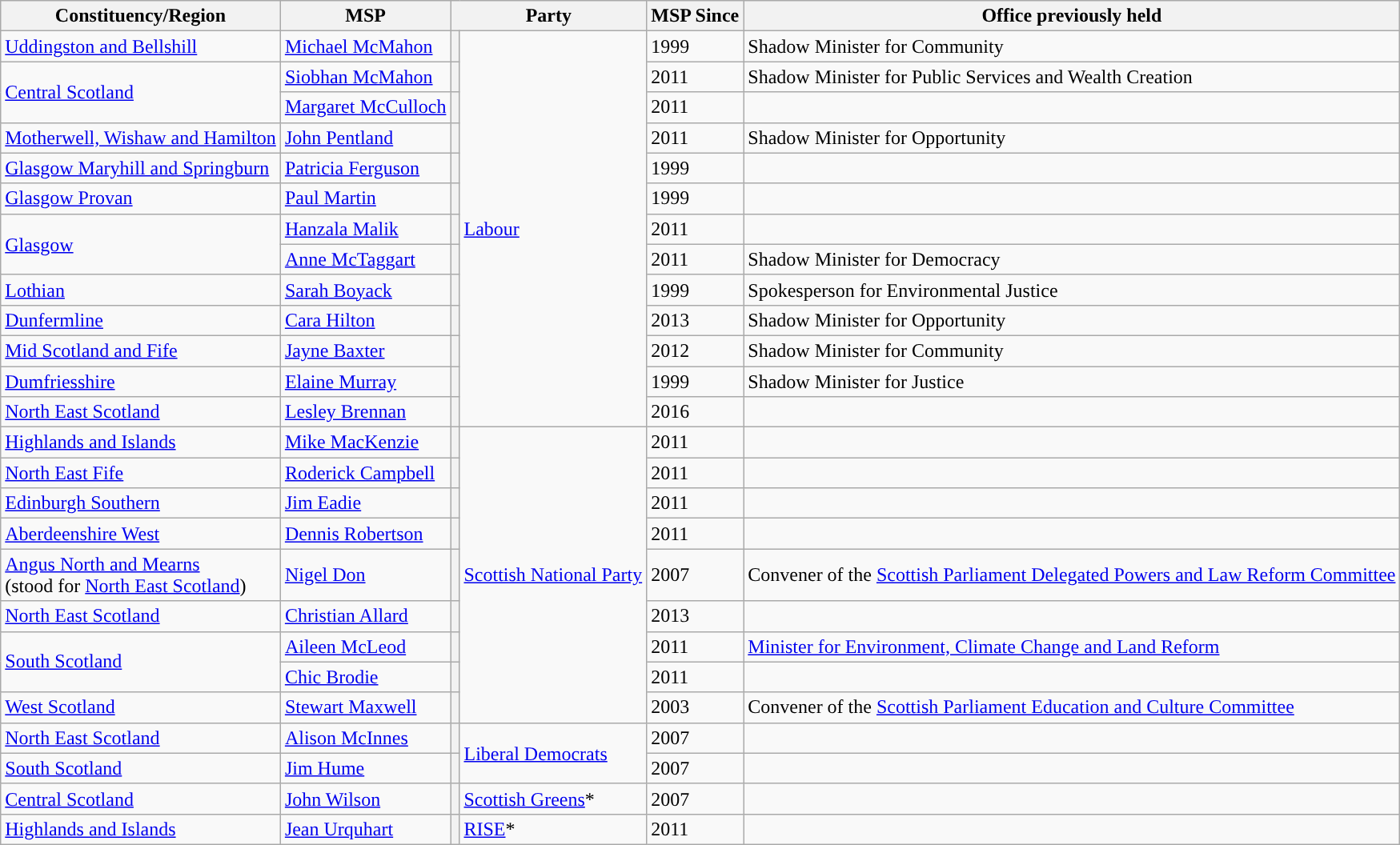<table class="wikitable">
<tr>
<th>Constituency/Region</th>
<th>MSP</th>
<th colspan="2">Party</th>
<th>MSP Since</th>
<th>Office previously held</th>
</tr>
<tr>
<td><a href='#'>Uddingston and Bellshill</a></td>
<td><a href='#'>Michael McMahon</a></td>
<th style="background-color: "></th>
<td rowspan="13"><a href='#'>Labour</a></td>
<td>1999</td>
<td>Shadow Minister for Community</td>
</tr>
<tr>
<td rowspan="2"><a href='#'>Central Scotland</a></td>
<td><a href='#'>Siobhan McMahon</a></td>
<th style="background-color: "></th>
<td>2011</td>
<td>Shadow Minister for Public Services and Wealth Creation</td>
</tr>
<tr>
<td><a href='#'>Margaret McCulloch</a></td>
<th style="background-color: "></th>
<td>2011</td>
<td></td>
</tr>
<tr>
<td><a href='#'>Motherwell, Wishaw and Hamilton</a></td>
<td><a href='#'>John Pentland</a></td>
<th style="background-color: "></th>
<td>2011</td>
<td>Shadow Minister for Opportunity</td>
</tr>
<tr>
<td><a href='#'>Glasgow Maryhill and Springburn</a></td>
<td><a href='#'>Patricia Ferguson</a></td>
<th style="background-color: "></th>
<td>1999</td>
<td></td>
</tr>
<tr>
<td><a href='#'>Glasgow Provan</a></td>
<td><a href='#'>Paul Martin</a></td>
<th style="background-color: "></th>
<td>1999</td>
<td></td>
</tr>
<tr>
<td rowspan="2"><a href='#'>Glasgow</a></td>
<td><a href='#'>Hanzala Malik</a></td>
<th style="background-color: "></th>
<td>2011</td>
<td></td>
</tr>
<tr>
<td><a href='#'>Anne McTaggart</a></td>
<th style="background-color: "></th>
<td>2011</td>
<td>Shadow Minister for Democracy</td>
</tr>
<tr>
<td><a href='#'>Lothian</a></td>
<td><a href='#'>Sarah Boyack</a></td>
<th style="background-color: "></th>
<td>1999</td>
<td>Spokesperson for Environmental Justice</td>
</tr>
<tr>
<td><a href='#'>Dunfermline</a></td>
<td><a href='#'>Cara Hilton</a></td>
<th style="background-color: "></th>
<td>2013</td>
<td>Shadow Minister for Opportunity</td>
</tr>
<tr>
<td><a href='#'>Mid Scotland and Fife</a></td>
<td><a href='#'>Jayne Baxter</a></td>
<th style="background-color: "></th>
<td>2012</td>
<td>Shadow Minister for Community</td>
</tr>
<tr>
<td><a href='#'>Dumfriesshire</a></td>
<td><a href='#'>Elaine Murray</a></td>
<th style="background-color: "></th>
<td>1999</td>
<td>Shadow Minister for Justice</td>
</tr>
<tr>
<td><a href='#'>North East Scotland</a></td>
<td><a href='#'>Lesley Brennan</a></td>
<th style="background-color: "></th>
<td>2016</td>
<td></td>
</tr>
<tr>
<td><a href='#'>Highlands and Islands</a></td>
<td><a href='#'>Mike MacKenzie</a></td>
<th style="background-color: "></th>
<td rowspan="9"><a href='#'>Scottish National Party</a></td>
<td>2011</td>
<td></td>
</tr>
<tr>
<td><a href='#'>North East Fife</a></td>
<td><a href='#'>Roderick Campbell</a></td>
<th style="background-color: "></th>
<td>2011</td>
<td></td>
</tr>
<tr>
<td><a href='#'>Edinburgh Southern</a></td>
<td><a href='#'>Jim Eadie</a></td>
<th style="background-color: "></th>
<td>2011</td>
<td></td>
</tr>
<tr>
<td><a href='#'>Aberdeenshire West</a></td>
<td><a href='#'>Dennis Robertson</a></td>
<th style="background-color: "></th>
<td>2011</td>
<td></td>
</tr>
<tr>
<td><a href='#'>Angus North and Mearns</a><br>(stood for <a href='#'>North East Scotland</a>)</td>
<td><a href='#'>Nigel Don</a></td>
<th style="background-color: "></th>
<td>2007</td>
<td>Convener of the <a href='#'>Scottish Parliament Delegated Powers and Law Reform Committee</a></td>
</tr>
<tr>
<td><a href='#'>North East Scotland</a></td>
<td><a href='#'>Christian Allard</a></td>
<th style="background-color: "></th>
<td>2013</td>
<td></td>
</tr>
<tr>
<td rowspan="2"><a href='#'>South Scotland</a></td>
<td><a href='#'>Aileen McLeod</a></td>
<th style="background-color: "></th>
<td>2011</td>
<td><a href='#'>Minister for Environment, Climate Change and Land Reform</a></td>
</tr>
<tr>
<td><a href='#'>Chic Brodie</a></td>
<th style="background-color: "></th>
<td>2011</td>
<td></td>
</tr>
<tr>
<td><a href='#'>West Scotland</a></td>
<td><a href='#'>Stewart Maxwell</a></td>
<th style="background-color: "></th>
<td>2003</td>
<td>Convener of the <a href='#'>Scottish Parliament Education and Culture Committee</a></td>
</tr>
<tr>
<td><a href='#'>North East Scotland</a></td>
<td><a href='#'>Alison McInnes</a></td>
<th style="background-color: "></th>
<td rowspan="2"><a href='#'>Liberal Democrats</a></td>
<td>2007</td>
<td></td>
</tr>
<tr>
<td><a href='#'>South Scotland</a></td>
<td><a href='#'>Jim Hume</a></td>
<th style="background-color: "></th>
<td>2007</td>
<td></td>
</tr>
<tr>
<td><a href='#'>Central Scotland</a></td>
<td><a href='#'>John Wilson</a></td>
<th style="background-color: "></th>
<td><a href='#'>Scottish Greens</a>*</td>
<td>2007</td>
<td></td>
</tr>
<tr>
<td><a href='#'>Highlands and Islands</a></td>
<td><a href='#'>Jean Urquhart</a></td>
<th style="background-color: "></th>
<td><a href='#'>RISE</a>*</td>
<td>2011</td>
<td></td>
</tr>
</table>
